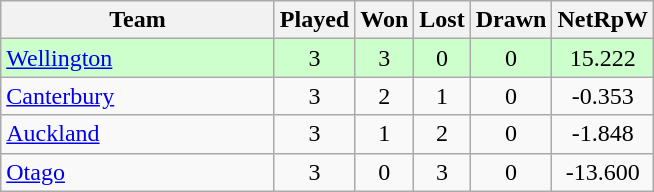<table class="wikitable" style="text-align:center;">
<tr>
<th width=175>Team</th>
<th style="width:30px;" abbr="Played">Played</th>
<th style="width:30px;" abbr="Won">Won</th>
<th style="width:30px;" abbr="Lost">Lost</th>
<th style="width:30px;" abbr="Drawn">Drawn</th>
<th style="width:30px;" abbr="NetRpW">NetRpW</th>
</tr>
<tr style="background:#cfc">
<td style="text-align:left;"><a href='#'>Wellington</a></td>
<td>3</td>
<td>3</td>
<td>0</td>
<td>0</td>
<td>15.222</td>
</tr>
<tr>
<td style="text-align:left;"><a href='#'>Canterbury</a></td>
<td>3</td>
<td>2</td>
<td>1</td>
<td>0</td>
<td>-0.353</td>
</tr>
<tr>
<td style="text-align:left;"><a href='#'>Auckland</a></td>
<td>3</td>
<td>1</td>
<td>2</td>
<td>0</td>
<td>-1.848</td>
</tr>
<tr>
<td style="text-align:left;"><a href='#'>Otago</a></td>
<td>3</td>
<td>0</td>
<td>3</td>
<td>0</td>
<td>-13.600</td>
</tr>
</table>
